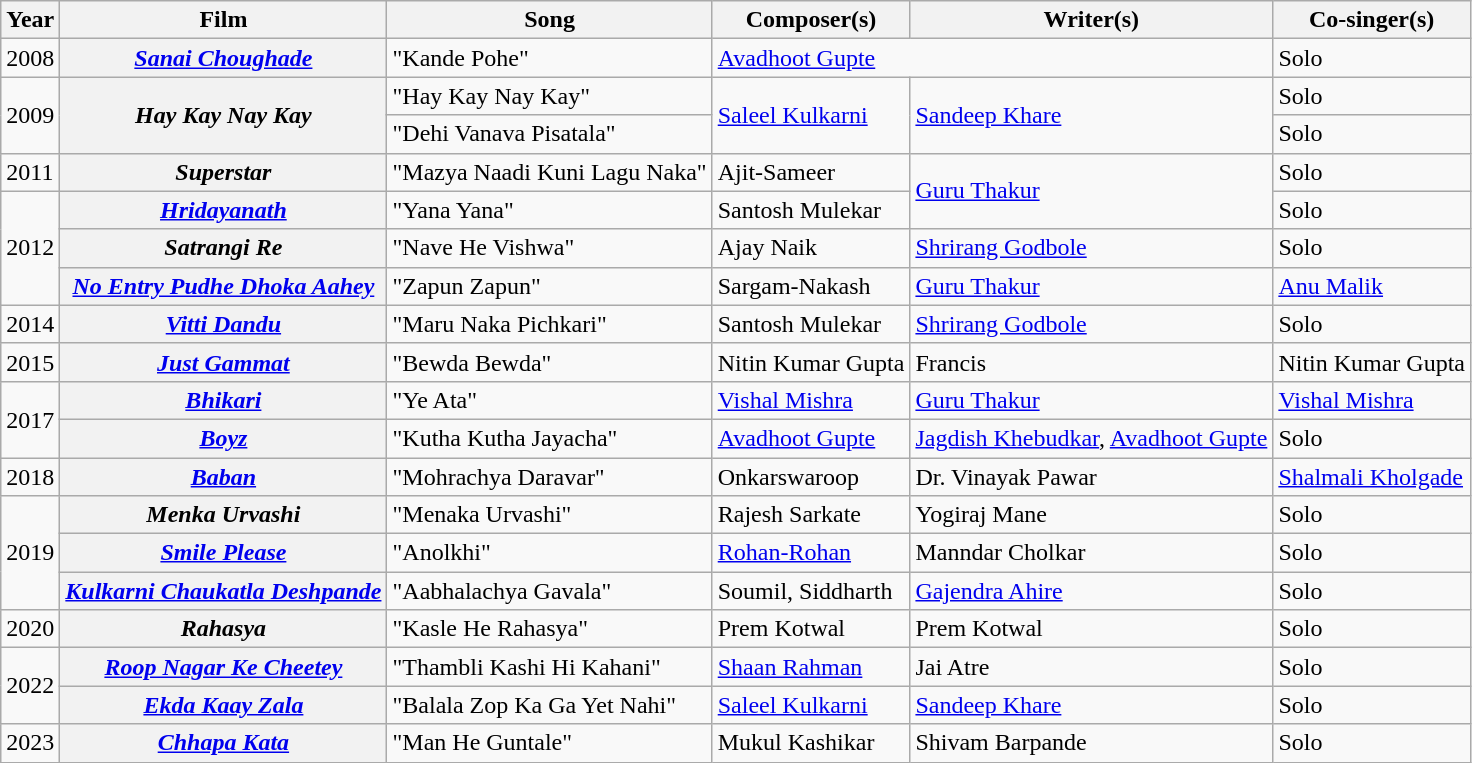<table class="wikitable">
<tr>
<th>Year</th>
<th>Film</th>
<th>Song</th>
<th>Composer(s)</th>
<th>Writer(s)</th>
<th>Co-singer(s)</th>
</tr>
<tr>
<td>2008</td>
<th><em><a href='#'>Sanai Choughade</a></em></th>
<td>"Kande Pohe"</td>
<td colspan="2"><a href='#'>Avadhoot Gupte</a></td>
<td>Solo</td>
</tr>
<tr>
<td rowspan="2">2009</td>
<th rowspan="2"><em>Hay Kay Nay Kay</em></th>
<td>"Hay Kay Nay Kay"</td>
<td rowspan="2"><a href='#'>Saleel Kulkarni</a></td>
<td rowspan="2"><a href='#'>Sandeep Khare</a></td>
<td>Solo</td>
</tr>
<tr>
<td>"Dehi Vanava Pisatala"</td>
<td>Solo</td>
</tr>
<tr>
<td>2011</td>
<th><em>Superstar</em></th>
<td>"Mazya Naadi Kuni Lagu Naka"</td>
<td>Ajit-Sameer</td>
<td rowspan="2"><a href='#'>Guru Thakur</a></td>
<td>Solo</td>
</tr>
<tr>
<td rowspan=3>2012</td>
<th><em><a href='#'>Hridayanath</a></em></th>
<td>"Yana Yana"</td>
<td>Santosh Mulekar</td>
<td>Solo</td>
</tr>
<tr>
<th><em>Satrangi Re</em></th>
<td>"Nave He Vishwa"</td>
<td>Ajay Naik</td>
<td><a href='#'>Shrirang Godbole</a></td>
<td>Solo</td>
</tr>
<tr>
<th><em><a href='#'>No Entry Pudhe Dhoka Aahey</a></em></th>
<td>"Zapun Zapun"</td>
<td>Sargam-Nakash</td>
<td><a href='#'>Guru Thakur</a></td>
<td><a href='#'>Anu Malik</a></td>
</tr>
<tr>
<td>2014</td>
<th><em><a href='#'>Vitti Dandu</a></em></th>
<td>"Maru Naka Pichkari"</td>
<td>Santosh Mulekar</td>
<td><a href='#'>Shrirang Godbole</a></td>
<td>Solo</td>
</tr>
<tr>
<td>2015</td>
<th><em><a href='#'>Just Gammat</a></em></th>
<td>"Bewda Bewda"</td>
<td>Nitin Kumar Gupta</td>
<td>Francis</td>
<td>Nitin Kumar Gupta</td>
</tr>
<tr>
<td rowspan="2">2017</td>
<th><em><a href='#'>Bhikari</a></em></th>
<td>"Ye Ata"</td>
<td><a href='#'>Vishal Mishra</a></td>
<td><a href='#'>Guru Thakur</a></td>
<td><a href='#'>Vishal Mishra</a></td>
</tr>
<tr>
<th><em><a href='#'>Boyz</a></em></th>
<td>"Kutha Kutha Jayacha"</td>
<td><a href='#'>Avadhoot Gupte</a></td>
<td><a href='#'>Jagdish Khebudkar</a>, <a href='#'>Avadhoot Gupte</a></td>
<td>Solo</td>
</tr>
<tr>
<td>2018</td>
<th><em><a href='#'>Baban</a></em></th>
<td>"Mohrachya Daravar"</td>
<td>Onkarswaroop</td>
<td>Dr. Vinayak Pawar</td>
<td><a href='#'>Shalmali Kholgade</a></td>
</tr>
<tr>
<td rowspan="3">2019</td>
<th><em>Menka Urvashi</em></th>
<td>"Menaka Urvashi"</td>
<td>Rajesh Sarkate</td>
<td>Yogiraj Mane</td>
<td>Solo</td>
</tr>
<tr>
<th><em><a href='#'>Smile Please</a></em></th>
<td>"Anolkhi"</td>
<td><a href='#'>Rohan-Rohan</a></td>
<td>Manndar Cholkar</td>
<td>Solo</td>
</tr>
<tr>
<th><em><a href='#'>Kulkarni Chaukatla Deshpande</a></em></th>
<td>"Aabhalachya Gavala"</td>
<td>Soumil, Siddharth</td>
<td><a href='#'>Gajendra Ahire</a></td>
<td>Solo</td>
</tr>
<tr>
<td>2020</td>
<th><em>Rahasya</em></th>
<td>"Kasle He Rahasya"</td>
<td>Prem Kotwal</td>
<td>Prem Kotwal</td>
<td>Solo</td>
</tr>
<tr>
<td Rowspan="2">2022</td>
<th><em><a href='#'>Roop Nagar Ke Cheetey</a></em></th>
<td>"Thambli Kashi Hi Kahani"</td>
<td><a href='#'>Shaan Rahman</a></td>
<td>Jai Atre</td>
<td>Solo</td>
</tr>
<tr>
<th><em><a href='#'>Ekda Kaay Zala</a></em></th>
<td>"Balala Zop Ka Ga Yet Nahi"</td>
<td><a href='#'>Saleel Kulkarni</a></td>
<td><a href='#'>Sandeep Khare</a></td>
<td>Solo</td>
</tr>
<tr>
<td>2023</td>
<th><em><a href='#'>Chhapa Kata</a></em></th>
<td>"Man He Guntale"</td>
<td>Mukul Kashikar</td>
<td>Shivam Barpande</td>
<td>Solo</td>
</tr>
</table>
